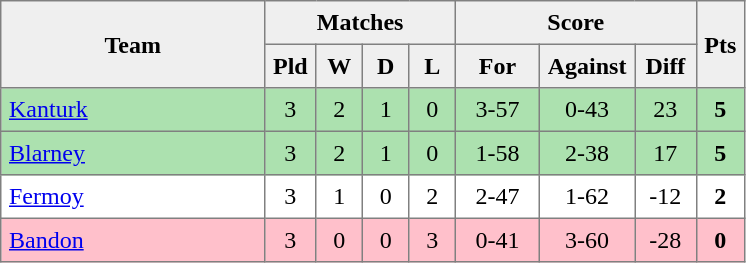<table style=border-collapse:collapse border=1 cellspacing=0 cellpadding=5>
<tr align=center bgcolor=#efefef>
<th rowspan=2 width=165>Team</th>
<th colspan=4>Matches</th>
<th colspan=3>Score</th>
<th rowspan=2width=20>Pts</th>
</tr>
<tr align=center bgcolor=#efefef>
<th width=20>Pld</th>
<th width=20>W</th>
<th width=20>D</th>
<th width=20>L</th>
<th width=45>For</th>
<th width=45>Against</th>
<th width=30>Diff</th>
</tr>
<tr align=center style="background:#ACE1AF;">
<td style="text-align:left;"><a href='#'>Kanturk</a></td>
<td>3</td>
<td>2</td>
<td>1</td>
<td>0</td>
<td>3-57</td>
<td>0-43</td>
<td>23</td>
<td><strong>5</strong></td>
</tr>
<tr align=center style="background:#ACE1AF;">
<td style="text-align:left;"><a href='#'>Blarney</a></td>
<td>3</td>
<td>2</td>
<td>1</td>
<td>0</td>
<td>1-58</td>
<td>2-38</td>
<td>17</td>
<td><strong>5</strong></td>
</tr>
<tr align=center>
<td style="text-align:left;"><a href='#'>Fermoy</a></td>
<td>3</td>
<td>1</td>
<td>0</td>
<td>2</td>
<td>2-47</td>
<td>1-62</td>
<td>-12</td>
<td><strong>2</strong></td>
</tr>
<tr align=center  style="background:#FFC0CB;">
<td style="text-align:left;"><a href='#'>Bandon</a></td>
<td>3</td>
<td>0</td>
<td>0</td>
<td>3</td>
<td>0-41</td>
<td>3-60</td>
<td>-28</td>
<td><strong>0</strong></td>
</tr>
</table>
